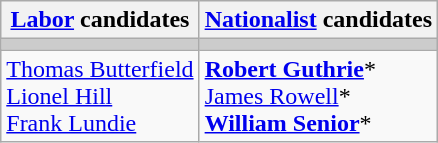<table class="wikitable">
<tr>
<th><a href='#'>Labor</a> candidates</th>
<th><a href='#'>Nationalist</a> candidates</th>
</tr>
<tr bgcolor="#cccccc">
<td></td>
<td></td>
</tr>
<tr>
<td><a href='#'>Thomas Butterfield</a><br><a href='#'>Lionel Hill</a><br><a href='#'>Frank Lundie</a></td>
<td><strong><a href='#'>Robert Guthrie</a></strong>*<br><a href='#'>James Rowell</a>*<br><strong><a href='#'>William Senior</a></strong>*</td>
</tr>
</table>
